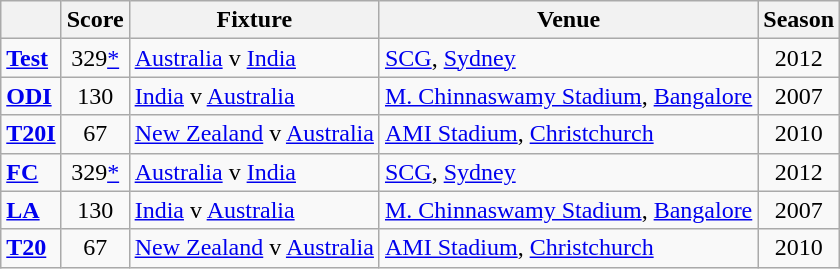<table class="wikitable">
<tr>
<th></th>
<th>Score</th>
<th>Fixture</th>
<th>Venue</th>
<th>Season</th>
</tr>
<tr>
<td><strong><a href='#'>Test</a></strong></td>
<td style="text-align:center;">329<a href='#'>*</a></td>
<td><a href='#'>Australia</a> v <a href='#'>India</a></td>
<td><a href='#'>SCG</a>, <a href='#'>Sydney</a></td>
<td style="text-align:center;">2012</td>
</tr>
<tr>
<td><strong><a href='#'>ODI</a></strong></td>
<td style="text-align:center;">130</td>
<td><a href='#'>India</a> v <a href='#'>Australia</a></td>
<td><a href='#'>M. Chinnaswamy Stadium</a>, <a href='#'>Bangalore</a></td>
<td style="text-align:center;">2007</td>
</tr>
<tr>
<td><strong><a href='#'>T20I</a></strong></td>
<td style="text-align:center;">67</td>
<td><a href='#'>New Zealand</a> v <a href='#'>Australia</a></td>
<td><a href='#'>AMI Stadium</a>, <a href='#'>Christchurch</a></td>
<td style="text-align:center;">2010</td>
</tr>
<tr>
<td><strong><a href='#'>FC</a></strong></td>
<td style="text-align:center;">329<a href='#'>*</a></td>
<td><a href='#'>Australia</a> v <a href='#'>India</a></td>
<td><a href='#'>SCG</a>, <a href='#'>Sydney</a></td>
<td style="text-align:center;">2012</td>
</tr>
<tr>
<td><strong><a href='#'>LA</a></strong></td>
<td style="text-align:center;">130</td>
<td><a href='#'>India</a> v <a href='#'>Australia</a></td>
<td><a href='#'>M. Chinnaswamy Stadium</a>, <a href='#'>Bangalore</a></td>
<td style="text-align:center;">2007</td>
</tr>
<tr>
<td><strong><a href='#'>T20</a></strong></td>
<td style="text-align:center;">67</td>
<td><a href='#'>New Zealand</a> v <a href='#'>Australia</a></td>
<td><a href='#'>AMI Stadium</a>, <a href='#'>Christchurch</a></td>
<td style="text-align:center;">2010</td>
</tr>
</table>
